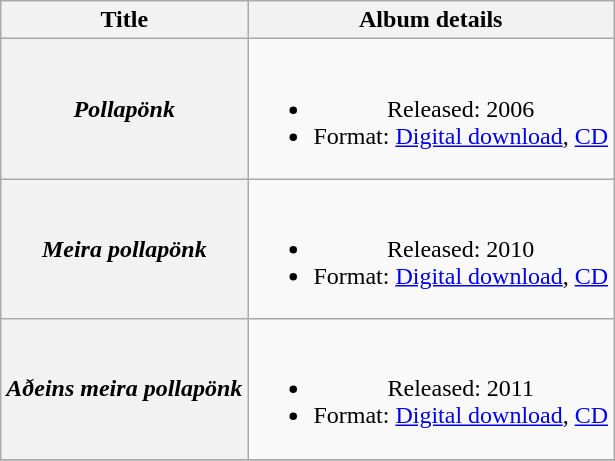<table class="wikitable plainrowheaders" style="text-align:center;">
<tr>
<th scope="col">Title</th>
<th scope="col">Album details</th>
</tr>
<tr>
<th scope="row"><em>Pollapönk</em></th>
<td><br><ul><li>Released: 2006</li><li>Format: <a href='#'>Digital download</a>, <a href='#'>CD</a></li></ul></td>
</tr>
<tr>
<th scope="row"><em>Meira pollapönk</em></th>
<td><br><ul><li>Released: 2010</li><li>Format: <a href='#'>Digital download</a>, <a href='#'>CD</a></li></ul></td>
</tr>
<tr>
<th scope="row"><em>Aðeins meira pollapönk</em></th>
<td><br><ul><li>Released: 2011</li><li>Format: <a href='#'>Digital download</a>, <a href='#'>CD</a></li></ul></td>
</tr>
<tr>
</tr>
</table>
